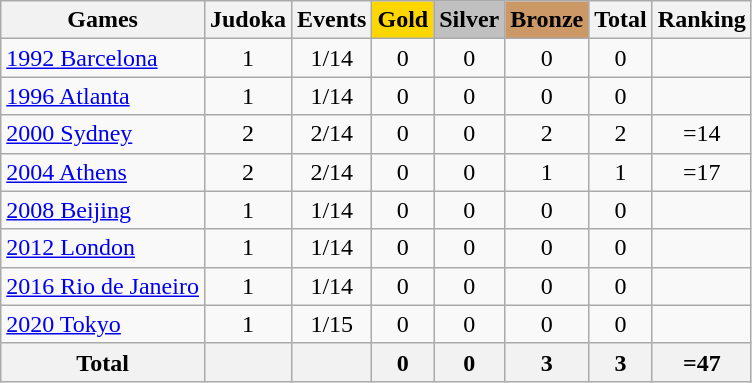<table class="wikitable sortable" style="text-align:center">
<tr>
<th>Games</th>
<th>Judoka</th>
<th>Events</th>
<th style="background-color:gold;">Gold</th>
<th style="background-color:silver;">Silver</th>
<th style="background-color:#c96;">Bronze</th>
<th>Total</th>
<th>Ranking</th>
</tr>
<tr>
<td align=left><a href='#'>1992 Barcelona</a></td>
<td>1</td>
<td>1/14</td>
<td>0</td>
<td>0</td>
<td>0</td>
<td>0</td>
<td></td>
</tr>
<tr>
<td align=left><a href='#'>1996 Atlanta</a></td>
<td>1</td>
<td>1/14</td>
<td>0</td>
<td>0</td>
<td>0</td>
<td>0</td>
<td></td>
</tr>
<tr>
<td align=left><a href='#'>2000 Sydney</a></td>
<td>2</td>
<td>2/14</td>
<td>0</td>
<td>0</td>
<td>2</td>
<td>2</td>
<td>=14</td>
</tr>
<tr>
<td align=left><a href='#'>2004 Athens</a></td>
<td>2</td>
<td>2/14</td>
<td>0</td>
<td>0</td>
<td>1</td>
<td>1</td>
<td>=17</td>
</tr>
<tr>
<td align=left><a href='#'>2008 Beijing</a></td>
<td>1</td>
<td>1/14</td>
<td>0</td>
<td>0</td>
<td>0</td>
<td>0</td>
<td></td>
</tr>
<tr>
<td align=left><a href='#'>2012 London</a></td>
<td>1</td>
<td>1/14</td>
<td>0</td>
<td>0</td>
<td>0</td>
<td>0</td>
<td></td>
</tr>
<tr>
<td align=left><a href='#'>2016 Rio de Janeiro</a></td>
<td>1</td>
<td>1/14</td>
<td>0</td>
<td>0</td>
<td>0</td>
<td>0</td>
<td></td>
</tr>
<tr>
<td align=left><a href='#'>2020 Tokyo</a></td>
<td>1</td>
<td>1/15</td>
<td>0</td>
<td>0</td>
<td>0</td>
<td>0</td>
<td></td>
</tr>
<tr>
<th>Total</th>
<th></th>
<th></th>
<th>0</th>
<th>0</th>
<th>3</th>
<th>3</th>
<th>=47</th>
</tr>
</table>
